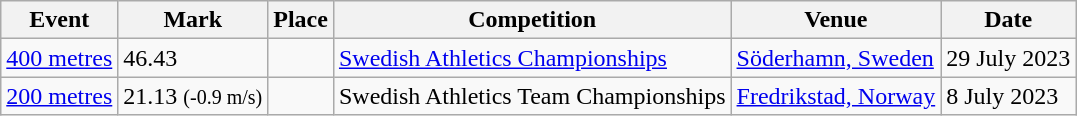<table class="wikitable">
<tr>
<th>Event</th>
<th>Mark</th>
<th>Place</th>
<th>Competition</th>
<th>Venue</th>
<th>Date</th>
</tr>
<tr>
<td><a href='#'>400 metres</a></td>
<td>46.43</td>
<td align=center></td>
<td><a href='#'>Swedish Athletics Championships</a></td>
<td><a href='#'>Söderhamn, Sweden</a></td>
<td>29 July 2023</td>
</tr>
<tr>
<td><a href='#'>200 metres</a></td>
<td>21.13 <small>(-0.9 m/s)</small></td>
<td align=center></td>
<td>Swedish Athletics Team Championships</td>
<td><a href='#'>Fredrikstad, Norway</a></td>
<td>8 July 2023</td>
</tr>
</table>
